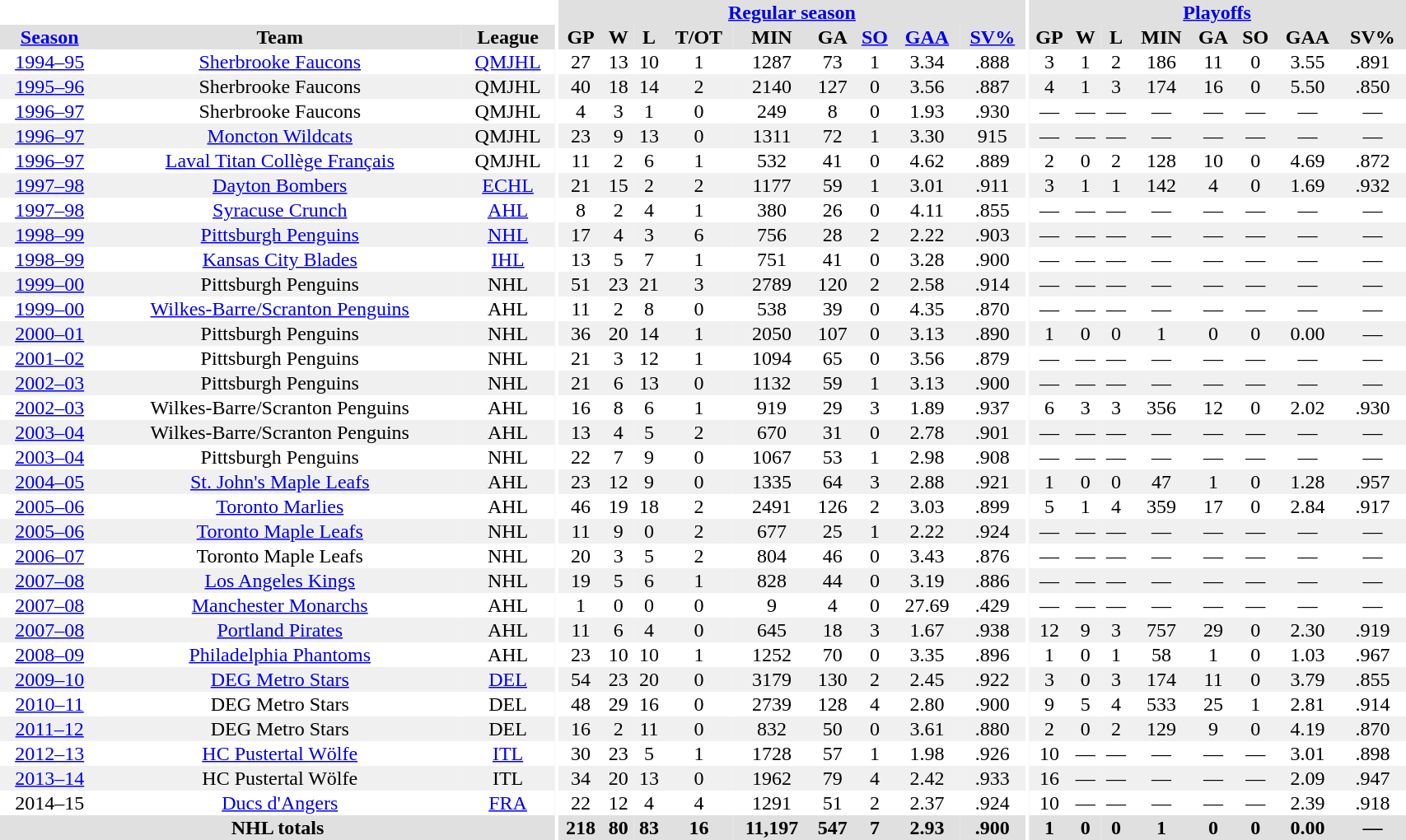<table border="0" cellpadding="1" cellspacing="0" style="text-align:center; width:90%">
<tr ALIGN="center" bgcolor="#e0e0e0">
<th align="center" colspan="3" bgcolor="#ffffff"></th>
<th align="center" rowspan="99" bgcolor="#ffffff"></th>
<th align="center" colspan="9" bgcolor="#e0e0e0"><a href='#'>Regular season</a></th>
<th align="center" rowspan="99" bgcolor="#ffffff"></th>
<th align="center" colspan="8" bgcolor="#e0e0e0"><a href='#'>Playoffs</a></th>
</tr>
<tr ALIGN="center" bgcolor="#e0e0e0">
<th><a href='#'>Season</a></th>
<th>Team</th>
<th>League</th>
<th>GP</th>
<th>W</th>
<th>L</th>
<th>T/OT</th>
<th>MIN</th>
<th>GA</th>
<th><a href='#'>SO</a></th>
<th><a href='#'>GAA</a></th>
<th><a href='#'>SV%</a></th>
<th>GP</th>
<th>W</th>
<th>L</th>
<th>MIN</th>
<th>GA</th>
<th>SO</th>
<th>GAA</th>
<th>SV%</th>
</tr>
<tr ALIGN="center">
<td><a href='#'>1994–95</a></td>
<td><a href='#'>Sherbrooke Faucons</a></td>
<td><a href='#'>QMJHL</a></td>
<td>27</td>
<td>13</td>
<td>10</td>
<td>1</td>
<td>1287</td>
<td>73</td>
<td>1</td>
<td>3.34</td>
<td>.888</td>
<td>3</td>
<td>1</td>
<td>2</td>
<td>186</td>
<td>11</td>
<td>0</td>
<td>3.55</td>
<td>.891</td>
</tr>
<tr ALIGN="center" bgcolor="#f0f0f0">
<td><a href='#'>1995–96</a></td>
<td>Sherbrooke Faucons</td>
<td>QMJHL</td>
<td>40</td>
<td>18</td>
<td>14</td>
<td>2</td>
<td>2140</td>
<td>127</td>
<td>0</td>
<td>3.56</td>
<td>.887</td>
<td>4</td>
<td>1</td>
<td>3</td>
<td>174</td>
<td>16</td>
<td>0</td>
<td>5.50</td>
<td>.850</td>
</tr>
<tr ALIGN="center">
<td><a href='#'>1996–97</a></td>
<td>Sherbrooke Faucons</td>
<td>QMJHL</td>
<td>4</td>
<td>3</td>
<td>1</td>
<td>0</td>
<td>249</td>
<td>8</td>
<td>0</td>
<td>1.93</td>
<td>.930</td>
<td>—</td>
<td>—</td>
<td>—</td>
<td>—</td>
<td>—</td>
<td>—</td>
<td>—</td>
<td>—</td>
</tr>
<tr ALIGN="center" bgcolor="#f0f0f0">
<td><a href='#'>1996–97</a></td>
<td><a href='#'>Moncton Wildcats</a></td>
<td>QMJHL</td>
<td>23</td>
<td>9</td>
<td>13</td>
<td>0</td>
<td>1311</td>
<td>72</td>
<td>1</td>
<td>3.30</td>
<td>915</td>
<td>—</td>
<td>—</td>
<td>—</td>
<td>—</td>
<td>—</td>
<td>—</td>
<td>—</td>
<td>—</td>
</tr>
<tr ALIGN="center">
<td><a href='#'>1996–97</a></td>
<td><a href='#'>Laval Titan Collège Français</a></td>
<td>QMJHL</td>
<td>11</td>
<td>2</td>
<td>6</td>
<td>1</td>
<td>532</td>
<td>41</td>
<td>0</td>
<td>4.62</td>
<td>.889</td>
<td>2</td>
<td>0</td>
<td>2</td>
<td>128</td>
<td>10</td>
<td>0</td>
<td>4.69</td>
<td>.872</td>
</tr>
<tr ALIGN="center" bgcolor="#f0f0f0">
<td><a href='#'>1997–98</a></td>
<td><a href='#'>Dayton Bombers</a></td>
<td><a href='#'>ECHL</a></td>
<td>21</td>
<td>15</td>
<td>2</td>
<td>2</td>
<td>1177</td>
<td>59</td>
<td>1</td>
<td>3.01</td>
<td>.911</td>
<td>3</td>
<td>1</td>
<td>1</td>
<td>142</td>
<td>4</td>
<td>0</td>
<td>1.69</td>
<td>.932</td>
</tr>
<tr ALIGN="center">
<td><a href='#'>1997–98</a></td>
<td><a href='#'>Syracuse Crunch</a></td>
<td><a href='#'>AHL</a></td>
<td>8</td>
<td>2</td>
<td>4</td>
<td>1</td>
<td>380</td>
<td>26</td>
<td>0</td>
<td>4.11</td>
<td>.855</td>
<td>—</td>
<td>—</td>
<td>—</td>
<td>—</td>
<td>—</td>
<td>—</td>
<td>—</td>
<td>—</td>
</tr>
<tr ALIGN="center" bgcolor="#f0f0f0">
<td><a href='#'>1998–99</a></td>
<td><a href='#'>Pittsburgh Penguins</a></td>
<td><a href='#'>NHL</a></td>
<td>17</td>
<td>4</td>
<td>3</td>
<td>6</td>
<td>756</td>
<td>28</td>
<td>2</td>
<td>2.22</td>
<td>.903</td>
<td>—</td>
<td>—</td>
<td>—</td>
<td>—</td>
<td>—</td>
<td>—</td>
<td>—</td>
<td>—</td>
</tr>
<tr ALIGN="center">
<td><a href='#'>1998–99</a></td>
<td><a href='#'>Kansas City Blades</a></td>
<td><a href='#'>IHL</a></td>
<td>13</td>
<td>5</td>
<td>7</td>
<td>1</td>
<td>751</td>
<td>41</td>
<td>0</td>
<td>3.28</td>
<td>.900</td>
<td>—</td>
<td>—</td>
<td>—</td>
<td>—</td>
<td>—</td>
<td>—</td>
<td>—</td>
<td>—</td>
</tr>
<tr ALIGN="center" bgcolor="#f0f0f0">
<td><a href='#'>1999–00</a></td>
<td>Pittsburgh Penguins</td>
<td>NHL</td>
<td>51</td>
<td>23</td>
<td>21</td>
<td>3</td>
<td>2789</td>
<td>120</td>
<td>2</td>
<td>2.58</td>
<td>.914</td>
<td>—</td>
<td>—</td>
<td>—</td>
<td>—</td>
<td>—</td>
<td>—</td>
<td>—</td>
<td>—</td>
</tr>
<tr ALIGN="center">
<td><a href='#'>1999–00</a></td>
<td><a href='#'>Wilkes-Barre/Scranton Penguins</a></td>
<td>AHL</td>
<td>11</td>
<td>2</td>
<td>8</td>
<td>0</td>
<td>538</td>
<td>39</td>
<td>0</td>
<td>4.35</td>
<td>.870</td>
<td>—</td>
<td>—</td>
<td>—</td>
<td>—</td>
<td>—</td>
<td>—</td>
<td>—</td>
<td>—</td>
</tr>
<tr ALIGN="center" bgcolor="#f0f0f0">
<td><a href='#'>2000–01</a></td>
<td>Pittsburgh Penguins</td>
<td>NHL</td>
<td>36</td>
<td>20</td>
<td>14</td>
<td>1</td>
<td>2050</td>
<td>107</td>
<td>0</td>
<td>3.13</td>
<td>.890</td>
<td>1</td>
<td>0</td>
<td>0</td>
<td>1</td>
<td>0</td>
<td>0</td>
<td>0.00</td>
<td>—</td>
</tr>
<tr ALIGN="center">
<td><a href='#'>2001–02</a></td>
<td>Pittsburgh Penguins</td>
<td>NHL</td>
<td>21</td>
<td>3</td>
<td>12</td>
<td>1</td>
<td>1094</td>
<td>65</td>
<td>0</td>
<td>3.56</td>
<td>.879</td>
<td>—</td>
<td>—</td>
<td>—</td>
<td>—</td>
<td>—</td>
<td>—</td>
<td>—</td>
<td>—</td>
</tr>
<tr ALIGN="center" bgcolor="#f0f0f0">
<td><a href='#'>2002–03</a></td>
<td>Pittsburgh Penguins</td>
<td>NHL</td>
<td>21</td>
<td>6</td>
<td>13</td>
<td>0</td>
<td>1132</td>
<td>59</td>
<td>1</td>
<td>3.13</td>
<td>.900</td>
<td>—</td>
<td>—</td>
<td>—</td>
<td>—</td>
<td>—</td>
<td>—</td>
<td>—</td>
<td>—</td>
</tr>
<tr ALIGN="center">
<td><a href='#'>2002–03</a></td>
<td>Wilkes-Barre/Scranton Penguins</td>
<td>AHL</td>
<td>16</td>
<td>8</td>
<td>6</td>
<td>1</td>
<td>919</td>
<td>29</td>
<td>3</td>
<td>1.89</td>
<td>.937</td>
<td>6</td>
<td>3</td>
<td>3</td>
<td>356</td>
<td>12</td>
<td>0</td>
<td>2.02</td>
<td>.930</td>
</tr>
<tr ALIGN="center" bgcolor="#f0f0f0">
<td><a href='#'>2003–04</a></td>
<td>Wilkes-Barre/Scranton Penguins</td>
<td>AHL</td>
<td>13</td>
<td>4</td>
<td>5</td>
<td>2</td>
<td>670</td>
<td>31</td>
<td>0</td>
<td>2.78</td>
<td>.901</td>
<td>—</td>
<td>—</td>
<td>—</td>
<td>—</td>
<td>—</td>
<td>—</td>
<td>—</td>
<td>—</td>
</tr>
<tr ALIGN="center">
<td><a href='#'>2003–04</a></td>
<td>Pittsburgh Penguins</td>
<td>NHL</td>
<td>22</td>
<td>7</td>
<td>9</td>
<td>0</td>
<td>1067</td>
<td>53</td>
<td>1</td>
<td>2.98</td>
<td>.908</td>
<td>—</td>
<td>—</td>
<td>—</td>
<td>—</td>
<td>—</td>
<td>—</td>
<td>—</td>
<td>—</td>
</tr>
<tr ALIGN="center" bgcolor="#f0f0f0">
<td><a href='#'>2004–05</a></td>
<td><a href='#'>St. John's Maple Leafs</a></td>
<td>AHL</td>
<td>23</td>
<td>12</td>
<td>9</td>
<td>0</td>
<td>1335</td>
<td>64</td>
<td>3</td>
<td>2.88</td>
<td>.921</td>
<td>1</td>
<td>0</td>
<td>0</td>
<td>47</td>
<td>1</td>
<td>0</td>
<td>1.28</td>
<td>.957</td>
</tr>
<tr ALIGN="center">
<td><a href='#'>2005–06</a></td>
<td><a href='#'>Toronto Marlies</a></td>
<td>AHL</td>
<td>46</td>
<td>19</td>
<td>18</td>
<td>2</td>
<td>2491</td>
<td>126</td>
<td>2</td>
<td>3.03</td>
<td>.899</td>
<td>5</td>
<td>1</td>
<td>4</td>
<td>359</td>
<td>17</td>
<td>0</td>
<td>2.84</td>
<td>.917</td>
</tr>
<tr ALIGN="center" bgcolor="#f0f0f0">
<td><a href='#'>2005–06</a></td>
<td><a href='#'>Toronto Maple Leafs</a></td>
<td>NHL</td>
<td>11</td>
<td>9</td>
<td>0</td>
<td>2</td>
<td>677</td>
<td>25</td>
<td>1</td>
<td>2.22</td>
<td>.924</td>
<td>—</td>
<td>—</td>
<td>—</td>
<td>—</td>
<td>—</td>
<td>—</td>
<td>—</td>
<td>—</td>
</tr>
<tr ALIGN="center">
<td><a href='#'>2006–07</a></td>
<td>Toronto Maple Leafs</td>
<td>NHL</td>
<td>20</td>
<td>3</td>
<td>5</td>
<td>2</td>
<td>804</td>
<td>46</td>
<td>0</td>
<td>3.43</td>
<td>.876</td>
<td>—</td>
<td>—</td>
<td>—</td>
<td>—</td>
<td>—</td>
<td>—</td>
<td>—</td>
<td>—</td>
</tr>
<tr ALIGN="center" bgcolor="#f0f0f0">
<td><a href='#'>2007–08</a></td>
<td><a href='#'>Los Angeles Kings</a></td>
<td>NHL</td>
<td>19</td>
<td>5</td>
<td>6</td>
<td>1</td>
<td>828</td>
<td>44</td>
<td>0</td>
<td>3.19</td>
<td>.886</td>
<td>—</td>
<td>—</td>
<td>—</td>
<td>—</td>
<td>—</td>
<td>—</td>
<td>—</td>
<td>—</td>
</tr>
<tr ALIGN="center">
<td><a href='#'>2007–08</a></td>
<td><a href='#'>Manchester Monarchs</a></td>
<td>AHL</td>
<td>1</td>
<td>0</td>
<td>0</td>
<td>0</td>
<td>9</td>
<td>4</td>
<td>0</td>
<td>27.69</td>
<td>.429</td>
<td>—</td>
<td>—</td>
<td>—</td>
<td>—</td>
<td>—</td>
<td>—</td>
<td>—</td>
<td>—</td>
</tr>
<tr ALIGN="center" bgcolor="#f0f0f0">
<td><a href='#'>2007–08</a></td>
<td><a href='#'>Portland Pirates</a></td>
<td>AHL</td>
<td>11</td>
<td>6</td>
<td>4</td>
<td>0</td>
<td>645</td>
<td>18</td>
<td>3</td>
<td>1.67</td>
<td>.938</td>
<td>12</td>
<td>9</td>
<td>3</td>
<td>757</td>
<td>29</td>
<td>0</td>
<td>2.30</td>
<td>.919</td>
</tr>
<tr ALIGN="center">
<td><a href='#'>2008–09</a></td>
<td><a href='#'>Philadelphia Phantoms</a></td>
<td>AHL</td>
<td>23</td>
<td>10</td>
<td>10</td>
<td>1</td>
<td>1252</td>
<td>70</td>
<td>0</td>
<td>3.35</td>
<td>.896</td>
<td>1</td>
<td>0</td>
<td>1</td>
<td>58</td>
<td>1</td>
<td>0</td>
<td>1.03</td>
<td>.967</td>
</tr>
<tr ALIGN="center" bgcolor="#f0f0f0">
<td><a href='#'>2009–10</a></td>
<td><a href='#'>DEG Metro Stars</a></td>
<td><a href='#'>DEL</a></td>
<td>54</td>
<td>23</td>
<td>20</td>
<td>0</td>
<td>3179</td>
<td>130</td>
<td>2</td>
<td>2.45</td>
<td>.922</td>
<td>3</td>
<td>0</td>
<td>3</td>
<td>174</td>
<td>11</td>
<td>0</td>
<td>3.79</td>
<td>.855</td>
</tr>
<tr ALIGN="center">
<td><a href='#'>2010–11</a></td>
<td>DEG Metro Stars</td>
<td>DEL</td>
<td>48</td>
<td>29</td>
<td>16</td>
<td>0</td>
<td>2739</td>
<td>128</td>
<td>4</td>
<td>2.80</td>
<td>.900</td>
<td>9</td>
<td>5</td>
<td>4</td>
<td>533</td>
<td>25</td>
<td>1</td>
<td>2.81</td>
<td>.914</td>
</tr>
<tr ALIGN="center" bgcolor="#f0f0f0">
<td><a href='#'>2011–12</a></td>
<td>DEG Metro Stars</td>
<td>DEL</td>
<td>16</td>
<td>2</td>
<td>11</td>
<td>0</td>
<td>832</td>
<td>50</td>
<td>0</td>
<td>3.61</td>
<td>.880</td>
<td>2</td>
<td>0</td>
<td>2</td>
<td>129</td>
<td>9</td>
<td>0</td>
<td>4.19</td>
<td>.870</td>
</tr>
<tr ALIGN="center">
<td><a href='#'>2012–13</a></td>
<td><a href='#'>HC Pustertal Wölfe</a></td>
<td><a href='#'>ITL</a></td>
<td>30</td>
<td>23</td>
<td>5</td>
<td>1</td>
<td>1728</td>
<td>57</td>
<td>1</td>
<td>1.98</td>
<td>.926</td>
<td>10</td>
<td>—</td>
<td>—</td>
<td>—</td>
<td>—</td>
<td>—</td>
<td>3.01</td>
<td>.898</td>
</tr>
<tr ALIGN="center"  bgcolor="#f0f0f0">
<td><a href='#'>2013–14</a></td>
<td>HC Pustertal Wölfe</td>
<td>ITL</td>
<td>34</td>
<td>20</td>
<td>13</td>
<td>0</td>
<td>1962</td>
<td>79</td>
<td>4</td>
<td>2.42</td>
<td>.933</td>
<td>16</td>
<td>—</td>
<td>—</td>
<td>—</td>
<td>—</td>
<td>—</td>
<td>2.09</td>
<td>.947</td>
</tr>
<tr ALIGN="center">
<td>2014–15</td>
<td><a href='#'>Ducs d'Angers</a></td>
<td><a href='#'>FRA</a></td>
<td>22</td>
<td>12</td>
<td>4</td>
<td>4</td>
<td>1291</td>
<td>51</td>
<td>2</td>
<td>2.37</td>
<td>.924</td>
<td>10</td>
<td>—</td>
<td>—</td>
<td>—</td>
<td>—</td>
<td>—</td>
<td>2.39</td>
<td>.918</td>
</tr>
<tr ALIGN="center" bgcolor="#e0e0e0">
<th colspan="3" align="center">NHL totals</th>
<th>218</th>
<th>80</th>
<th>83</th>
<th>16</th>
<th>11,197</th>
<th>547</th>
<th>7</th>
<th>2.93</th>
<th>.900</th>
<th>1</th>
<th>0</th>
<th>0</th>
<th>1</th>
<th>0</th>
<th>0</th>
<th>0.00</th>
<th>—</th>
</tr>
</table>
